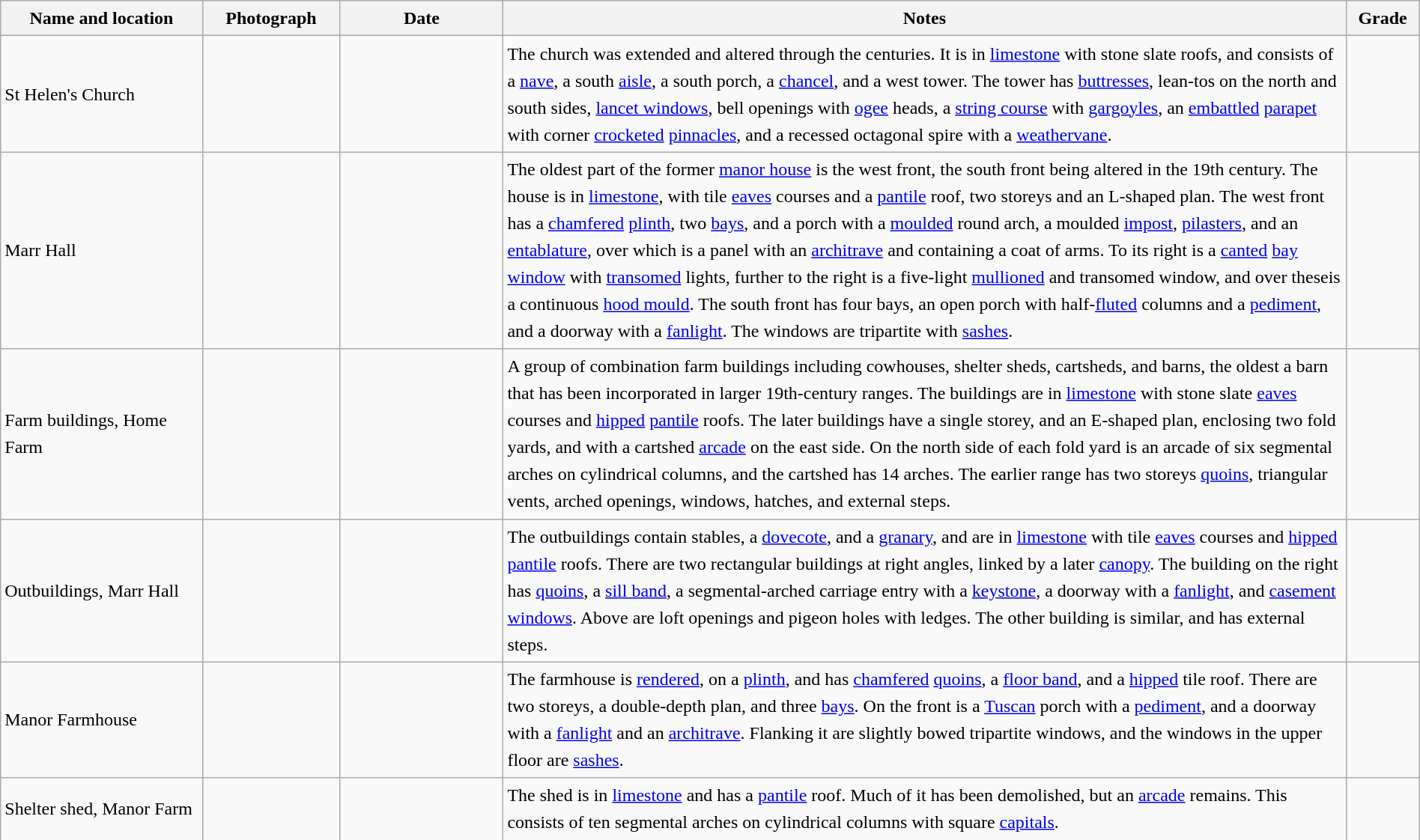<table class="wikitable sortable plainrowheaders" style="width:100%; border:0; text-align:left; line-height:150%;">
<tr>
<th scope="col"  style="width:150px">Name and location</th>
<th scope="col"  style="width:100px" class="unsortable">Photograph</th>
<th scope="col"  style="width:120px">Date</th>
<th scope="col"  style="width:650px" class="unsortable">Notes</th>
<th scope="col"  style="width:50px">Grade</th>
</tr>
<tr>
<td>St Helen's Church<br><small></small></td>
<td></td>
<td align="center"></td>
<td>The church was extended and altered through the centuries.  It is in <a href='#'>limestone</a> with stone slate roofs, and consists of a <a href='#'>nave</a>, a south <a href='#'>aisle</a>, a south porch, a <a href='#'>chancel</a>, and a west tower.  The tower has <a href='#'>buttresses</a>, lean-tos on the north and south sides, <a href='#'>lancet windows</a>, bell openings with <a href='#'>ogee</a> heads, a <a href='#'>string course</a> with <a href='#'>gargoyles</a>, an <a href='#'>embattled</a> <a href='#'>parapet</a> with corner <a href='#'>crocketed</a> <a href='#'>pinnacles</a>, and a recessed octagonal spire with a <a href='#'>weathervane</a>.</td>
<td align="center" ></td>
</tr>
<tr>
<td>Marr Hall<br><small></small></td>
<td></td>
<td align="center"></td>
<td>The oldest part of the former <a href='#'>manor house</a> is the west front, the south front being altered in the 19th century.  The house is in <a href='#'>limestone</a>, with tile <a href='#'>eaves</a> courses and a <a href='#'>pantile</a> roof, two storeys and an L-shaped plan.  The west front has a <a href='#'>chamfered</a> <a href='#'>plinth</a>, two <a href='#'>bays</a>, and a porch with a <a href='#'>moulded</a> round arch, a moulded <a href='#'>impost</a>, <a href='#'>pilasters</a>, and an <a href='#'>entablature</a>, over which is a panel with an <a href='#'>architrave</a> and containing a coat of arms.  To its right is a <a href='#'>canted</a> <a href='#'>bay window</a> with <a href='#'>transomed</a> lights, further to the right is a five-light <a href='#'>mullioned</a> and transomed window, and over theseis a continuous <a href='#'>hood mould</a>.  The south front has four bays, an open porch with half-<a href='#'>fluted</a> columns and a <a href='#'>pediment</a>, and a doorway with a <a href='#'>fanlight</a>.  The windows are tripartite with <a href='#'>sashes</a>.</td>
<td align="center" ></td>
</tr>
<tr>
<td>Farm buildings, Home Farm<br><small></small></td>
<td></td>
<td align="center"></td>
<td>A group of combination farm buildings including cowhouses, shelter sheds, cartsheds, and barns, the oldest a barn that has been incorporated in larger 19th-century ranges.  The buildings are in <a href='#'>limestone</a> with stone slate <a href='#'>eaves</a> courses and <a href='#'>hipped</a> <a href='#'>pantile</a> roofs.  The later buildings have a single storey, and an E-shaped plan, enclosing two fold yards, and with a cartshed <a href='#'>arcade</a> on the east side.  On the north side of each fold yard is an arcade of six segmental arches on cylindrical columns, and the cartshed has 14 arches.  The earlier range has two storeys <a href='#'>quoins</a>, triangular vents, arched openings, windows, hatches, and external steps.</td>
<td align="center" ></td>
</tr>
<tr>
<td>Outbuildings, Marr Hall<br><small></small></td>
<td></td>
<td align="center"></td>
<td>The outbuildings contain stables, a <a href='#'>dovecote</a>, and a <a href='#'>granary</a>, and are in <a href='#'>limestone</a> with tile <a href='#'>eaves</a> courses and <a href='#'>hipped</a> <a href='#'>pantile</a> roofs.  There are two rectangular buildings at right angles, linked by a later <a href='#'>canopy</a>.  The building on the right has <a href='#'>quoins</a>, a <a href='#'>sill band</a>, a segmental-arched carriage entry with a <a href='#'>keystone</a>, a doorway with a <a href='#'>fanlight</a>, and <a href='#'>casement windows</a>.  Above are loft openings and pigeon holes with ledges.  The other building is similar, and has external steps.</td>
<td align="center" ></td>
</tr>
<tr>
<td>Manor Farmhouse<br><small></small></td>
<td></td>
<td align="center"></td>
<td>The farmhouse is <a href='#'>rendered</a>, on a <a href='#'>plinth</a>, and has <a href='#'>chamfered</a> <a href='#'>quoins</a>, a <a href='#'>floor band</a>, and a <a href='#'>hipped</a> tile roof.  There are two storeys, a double-depth plan, and three <a href='#'>bays</a>.  On the front is a <a href='#'>Tuscan</a> porch with a <a href='#'>pediment</a>, and a doorway with a <a href='#'>fanlight</a> and an <a href='#'>architrave</a>.  Flanking it are slightly bowed tripartite windows, and the windows in the upper floor are <a href='#'>sashes</a>.</td>
<td align="center" ></td>
</tr>
<tr>
<td>Shelter shed, Manor Farm<br><small></small></td>
<td></td>
<td align="center"></td>
<td>The shed is in <a href='#'>limestone</a> and has a <a href='#'>pantile</a> roof.  Much of it has been demolished, but an <a href='#'>arcade</a> remains.  This consists of ten segmental arches on cylindrical columns with square <a href='#'>capitals</a>.</td>
<td align="center" ></td>
</tr>
<tr>
</tr>
</table>
